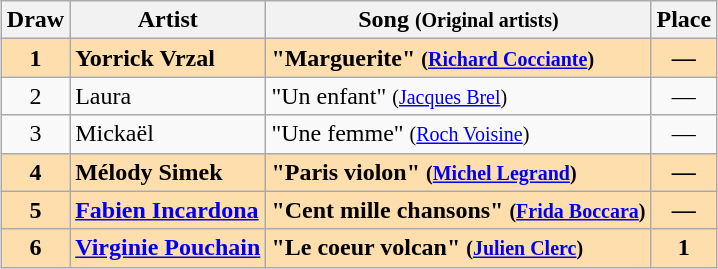<table class="sortable wikitable" style="margin: 1em auto 1em auto; text-align:center;">
<tr>
<th>Draw</th>
<th>Artist</th>
<th>Song <small>(Original artists)</small></th>
<th>Place</th>
</tr>
<tr style="font-weight:bold; background:navajowhite;">
<td>1</td>
<td style="text-align:left;">Yorrick Vrzal</td>
<td style="text-align:left;">"Marguerite" <small>(<a href='#'>Richard Cocciante</a>)</small></td>
<td>—</td>
</tr>
<tr>
<td>2</td>
<td style="text-align:left;">Laura</td>
<td style="text-align:left;">"Un enfant" <small>(<a href='#'>Jacques Brel</a>)</small></td>
<td>—</td>
</tr>
<tr>
<td>3</td>
<td style="text-align:left;">Mickaël</td>
<td style="text-align:left;">"Une femme" <small>(<a href='#'>Roch Voisine</a>)</small></td>
<td>—</td>
</tr>
<tr style="font-weight:bold; background:navajowhite;">
<td>4</td>
<td style="text-align:left;">Mélody Simek</td>
<td style="text-align:left;">"Paris violon" <small>(<a href='#'>Michel Legrand</a>)</small></td>
<td>—</td>
</tr>
<tr style="font-weight:bold; background:navajowhite;">
<td>5</td>
<td style="text-align:left;"><a href='#'>Fabien Incardona</a></td>
<td style="text-align:left;">"Cent mille chansons" <small>(<a href='#'>Frida Boccara</a>)</small></td>
<td>—</td>
</tr>
<tr style="font-weight:bold; background:navajowhite;">
<td>6</td>
<td style="text-align:left;"><a href='#'>Virginie Pouchain</a></td>
<td style="text-align:left;">"Le coeur volcan" <small>(<a href='#'>Julien Clerc</a>)</small></td>
<td>1</td>
</tr>
</table>
